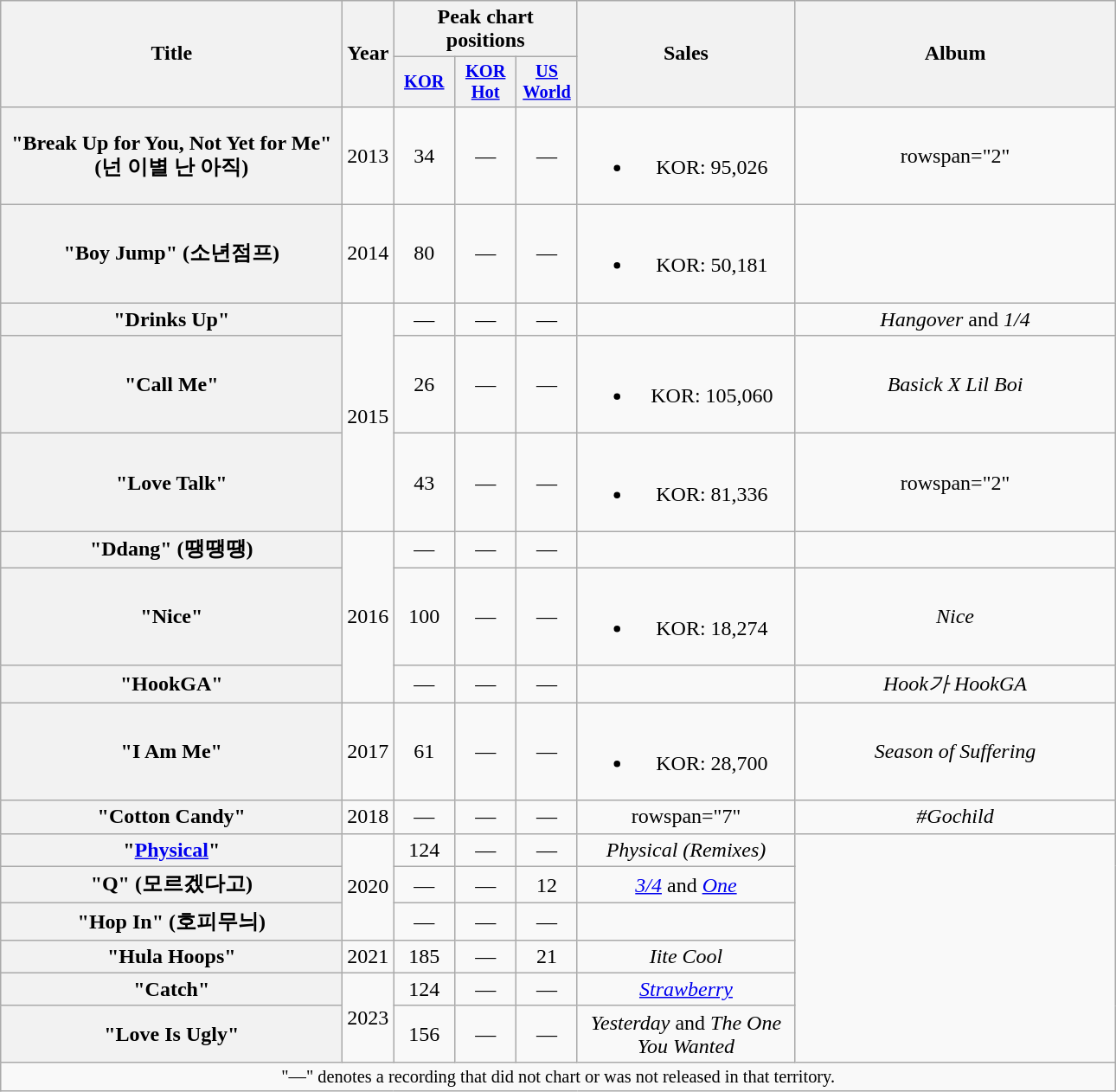<table class="wikitable plainrowheaders" style="text-align:center;">
<tr>
<th scope="col" rowspan="2" style="width:16em;">Title</th>
<th scope="col" rowspan="2" style="width:1em;">Year</th>
<th scope="col" colspan="3" style="width:5em;">Peak chart positions</th>
<th scope="col" rowspan="2" style="width:10em;">Sales</th>
<th scope="col" rowspan="2" style="width:15em;">Album</th>
</tr>
<tr>
<th scope="col" style="width:3em;font-size:85%;"><a href='#'>KOR</a><br></th>
<th scope="col" style="width:3em;font-size:85%;"><a href='#'>KOR<br>Hot</a><br></th>
<th scope="col" style="width:3em;font-size:85%;"><a href='#'>US World</a><br></th>
</tr>
<tr>
<th scope="row">"Break Up for You, Not Yet for Me" (넌 이별 난 아직)<br></th>
<td>2013</td>
<td>34</td>
<td>—</td>
<td>—</td>
<td><br><ul><li>KOR: 95,026</li></ul></td>
<td>rowspan="2" </td>
</tr>
<tr>
<th scope="row">"Boy Jump" (소년점프)<br></th>
<td>2014</td>
<td>80</td>
<td>—</td>
<td>—</td>
<td><br><ul><li>KOR: 50,181</li></ul></td>
</tr>
<tr>
<th scope="row">"Drinks Up"<br></th>
<td rowspan="3">2015</td>
<td>—</td>
<td>—</td>
<td>—</td>
<td></td>
<td><em>Hangover</em> and <em>1/4</em></td>
</tr>
<tr>
<th scope="row">"Call Me" <br></th>
<td>26</td>
<td>—</td>
<td>—</td>
<td><br><ul><li>KOR: 105,060</li></ul></td>
<td><em>Basick X Lil Boi</em></td>
</tr>
<tr>
<th scope="row">"Love Talk"<br></th>
<td>43</td>
<td>—</td>
<td>—</td>
<td><br><ul><li>KOR: 81,336</li></ul></td>
<td>rowspan="2" </td>
</tr>
<tr>
<th scope="row">"Ddang" (땡땡땡)<br></th>
<td rowspan="3">2016</td>
<td>—</td>
<td>—</td>
<td>—</td>
<td></td>
</tr>
<tr>
<th scope="row">"Nice"<br></th>
<td>100</td>
<td>—</td>
<td>—</td>
<td><br><ul><li>KOR: 18,274</li></ul></td>
<td><em>Nice</em></td>
</tr>
<tr>
<th scope="row">"HookGA"<br></th>
<td>—</td>
<td>—</td>
<td>—</td>
<td></td>
<td><em>Hook가 HookGA</em></td>
</tr>
<tr>
<th scope="row">"I Am Me"<br></th>
<td>2017</td>
<td>61</td>
<td>—</td>
<td>—</td>
<td><br><ul><li>KOR: 28,700</li></ul></td>
<td><em>Season of Suffering</em></td>
</tr>
<tr>
<th scope="row">"Cotton Candy"<br></th>
<td>2018</td>
<td>—</td>
<td>—</td>
<td>—</td>
<td>rowspan="7" </td>
<td><em>#Gochild</em></td>
</tr>
<tr>
<th scope="row">"<a href='#'>Physical</a>"<br></th>
<td rowspan="3">2020</td>
<td>124</td>
<td>—</td>
<td>—</td>
<td><em>Physical (Remixes)</em></td>
</tr>
<tr>
<th scope="row">"Q" (모르겠다고) <br></th>
<td>—</td>
<td>—</td>
<td>12</td>
<td><em><a href='#'>3/4</a></em> and <em><a href='#'>One</a></em></td>
</tr>
<tr>
<th scope="row">"Hop In" (호피무늬) <br></th>
<td>—</td>
<td>—</td>
<td>—</td>
<td></td>
</tr>
<tr>
<th scope="row">"Hula Hoops" <br></th>
<td>2021</td>
<td>185</td>
<td>—</td>
<td>21</td>
<td><em>Iite Cool</em></td>
</tr>
<tr>
<th scope="row">"Catch"<br></th>
<td rowspan="2">2023</td>
<td>124</td>
<td>—</td>
<td>—</td>
<td><em><a href='#'>Strawberry</a></em></td>
</tr>
<tr>
<th scope="row">"Love Is Ugly"<br></th>
<td>156</td>
<td>—</td>
<td>—</td>
<td><em>Yesterday</em> and <em>The One You Wanted</em></td>
</tr>
<tr>
<td colspan="15" style="font-size:85%">"—" denotes a recording that did not chart or was not released in that territory.</td>
</tr>
</table>
